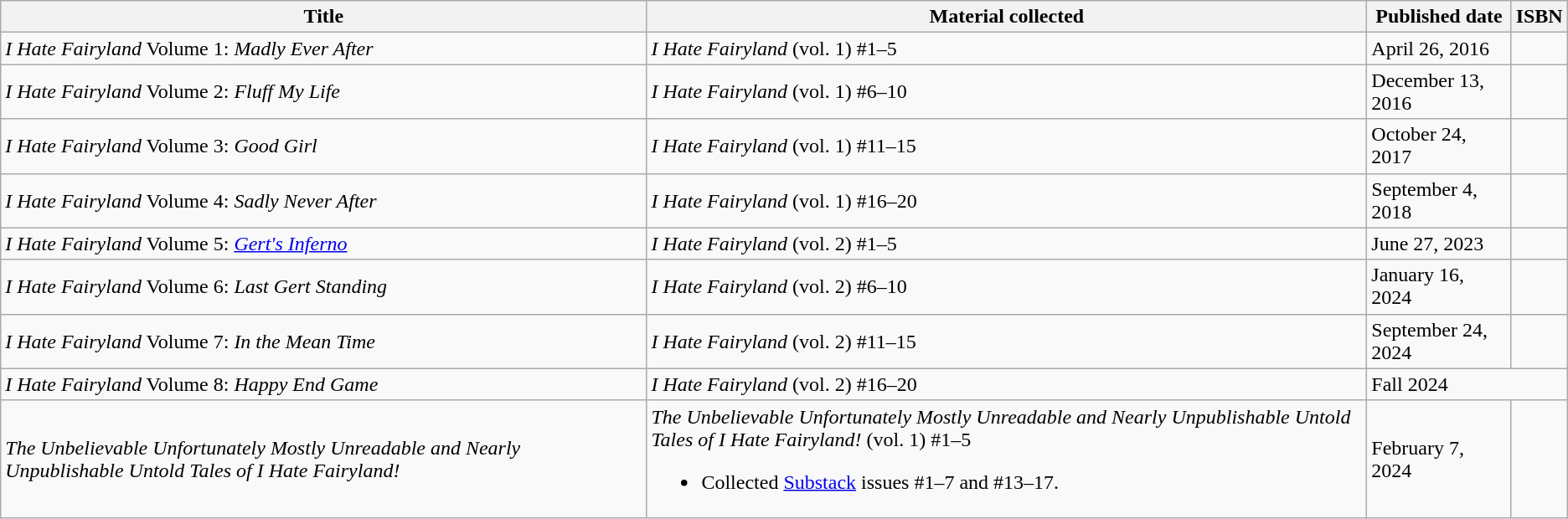<table class="wikitable">
<tr>
<th>Title</th>
<th>Material collected</th>
<th>Published date</th>
<th>ISBN</th>
</tr>
<tr>
<td><em>I Hate Fairyland</em> Volume 1: <em>Madly Ever After</em></td>
<td><em>I Hate Fairyland</em> (vol. 1) #1–5</td>
<td>April 26, 2016</td>
<td></td>
</tr>
<tr>
<td><em>I Hate Fairyland</em> Volume 2: <em>Fluff My Life</em></td>
<td><em>I Hate Fairyland</em> (vol. 1) #6–10</td>
<td>December 13, 2016</td>
<td></td>
</tr>
<tr>
<td><em>I Hate Fairyland</em> Volume 3: <em>Good Girl</em></td>
<td><em>I Hate Fairyland</em> (vol. 1) #11–15</td>
<td>October 24, 2017</td>
<td></td>
</tr>
<tr>
<td><em>I Hate Fairyland</em> Volume 4: <em>Sadly Never After</em></td>
<td><em>I Hate Fairyland</em> (vol. 1) #16–20</td>
<td>September 4, 2018</td>
<td></td>
</tr>
<tr>
<td><em>I Hate Fairyland</em> Volume 5: <em><a href='#'>Gert's Inferno</a></em></td>
<td><em>I Hate Fairyland</em> (vol. 2) #1–5</td>
<td>June 27, 2023</td>
<td></td>
</tr>
<tr>
<td><em>I Hate Fairyland</em> Volume 6: <em>Last Gert Standing</em></td>
<td><em>I Hate Fairyland</em> (vol. 2) #6–10</td>
<td>January 16, 2024</td>
<td></td>
</tr>
<tr>
<td><em>I Hate Fairyland</em> Volume 7: <em>In the Mean Time</em></td>
<td><em>I Hate Fairyland</em> (vol. 2) #11–15</td>
<td>September 24, 2024</td>
<td></td>
</tr>
<tr>
<td><em>I Hate Fairyland</em> Volume 8: <em>Happy End Game</em></td>
<td><em>I Hate Fairyland</em> (vol. 2) #16–20</td>
<td colspan="2">Fall 2024</td>
</tr>
<tr>
<td><em>The Unbelievable Unfortunately Mostly Unreadable and Nearly Unpublishable Untold Tales of I Hate Fairyland!</em></td>
<td><em>The Unbelievable Unfortunately Mostly Unreadable and Nearly Unpublishable Untold Tales of I Hate Fairyland!</em> (vol. 1) #1–5<br><ul><li>Collected <a href='#'>Substack</a> issues #1–7 and #13–17.</li></ul></td>
<td>February 7, 2024</td>
<td></td>
</tr>
</table>
